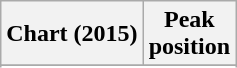<table class="wikitable">
<tr>
<th>Chart (2015)</th>
<th>Peak<br>position</th>
</tr>
<tr>
</tr>
<tr>
</tr>
</table>
